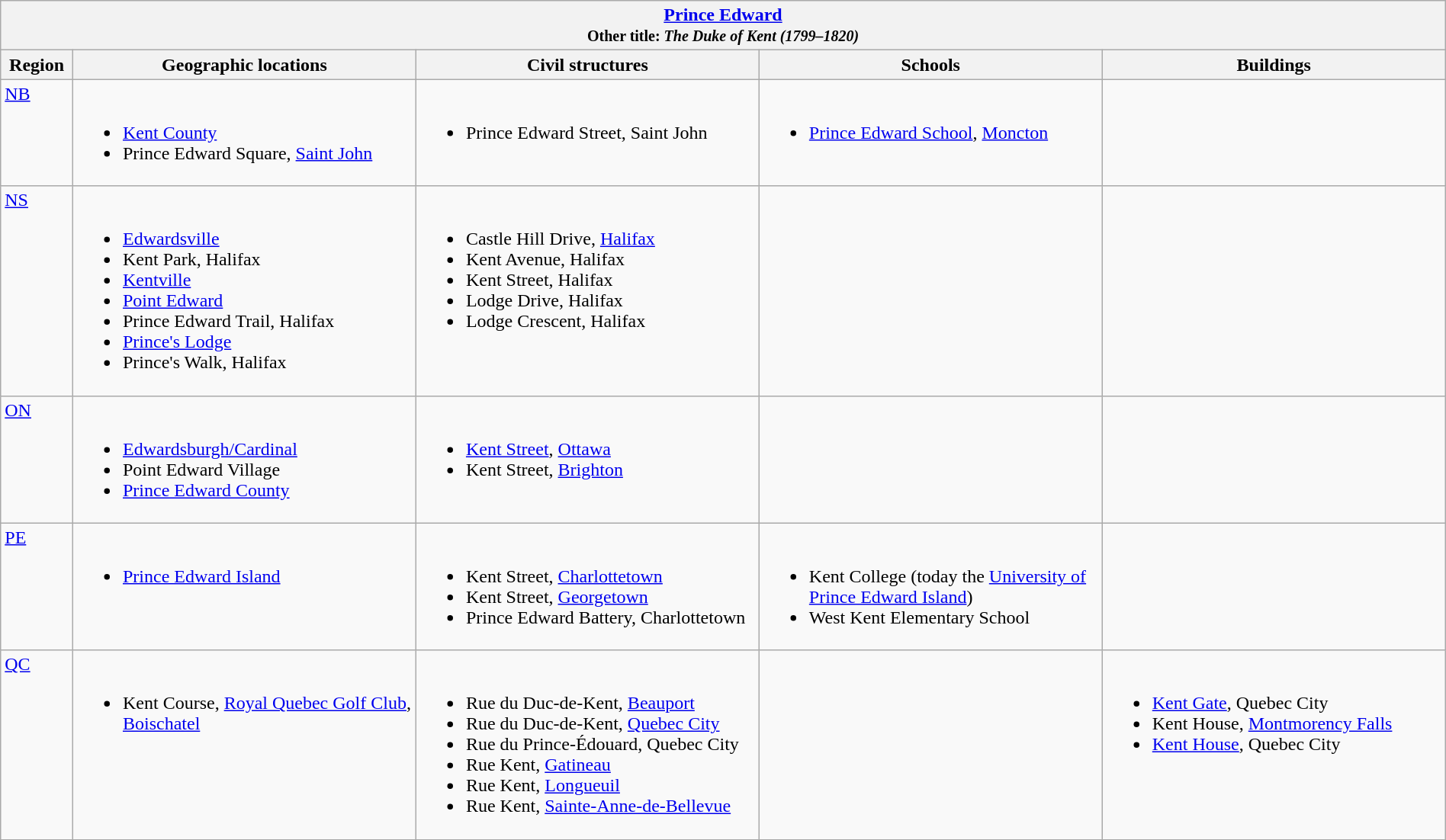<table class="wikitable" width="100%">
<tr>
<th colspan="5"> <a href='#'>Prince Edward</a><br><small>Other title: <em>The Duke of Kent (1799–1820)</em></small></th>
</tr>
<tr>
<th width="5%">Region</th>
<th width="23.75%">Geographic locations</th>
<th width="23.75%">Civil structures</th>
<th width="23.75%">Schools</th>
<th width="23.75%">Buildings</th>
</tr>
<tr>
<td align=left valign=top> <a href='#'>NB</a></td>
<td align=left valign=top><br><ul><li><a href='#'>Kent County</a></li><li>Prince Edward Square, <a href='#'>Saint John</a></li></ul></td>
<td align=left valign=top><br><ul><li>Prince Edward Street, Saint John</li></ul></td>
<td align=left valign=top><br><ul><li><a href='#'>Prince Edward School</a>, <a href='#'>Moncton</a></li></ul></td>
<td></td>
</tr>
<tr>
<td align=left valign=top> <a href='#'>NS</a></td>
<td align=left valign=top><br><ul><li><a href='#'>Edwardsville</a></li><li>Kent Park, Halifax</li><li><a href='#'>Kentville</a></li><li><a href='#'>Point Edward</a></li><li>Prince Edward Trail, Halifax</li><li><a href='#'>Prince's Lodge</a></li><li>Prince's Walk, Halifax</li></ul></td>
<td align=left valign=top><br><ul><li>Castle Hill Drive, <a href='#'>Halifax</a></li><li>Kent Avenue, Halifax</li><li>Kent Street, Halifax</li><li>Lodge Drive, Halifax</li><li>Lodge Crescent, Halifax</li></ul></td>
<td></td>
<td></td>
</tr>
<tr>
<td align=left valign=top> <a href='#'>ON</a></td>
<td align=left valign=top><br><ul><li><a href='#'>Edwardsburgh/Cardinal</a></li><li>Point Edward Village</li><li><a href='#'>Prince Edward County</a></li></ul></td>
<td align=left valign=top><br><ul><li><a href='#'>Kent Street</a>, <a href='#'>Ottawa</a></li><li>Kent Street, <a href='#'>Brighton</a></li></ul></td>
<td></td>
<td></td>
</tr>
<tr>
<td align=left valign=top> <a href='#'>PE</a></td>
<td align=left valign=top><br><ul><li><a href='#'>Prince Edward Island</a></li></ul></td>
<td align=left valign=top><br><ul><li>Kent Street, <a href='#'>Charlottetown</a></li><li>Kent Street, <a href='#'>Georgetown</a></li><li>Prince Edward Battery, Charlottetown</li></ul></td>
<td align=left valign=top><br><ul><li>Kent College (today the <a href='#'>University of Prince Edward Island</a>)</li><li>West Kent Elementary School</li></ul></td>
<td></td>
</tr>
<tr>
<td align=left valign=top> <a href='#'>QC</a></td>
<td align=left valign=top><br><ul><li>Kent Course, <a href='#'>Royal Quebec Golf Club</a>, <a href='#'>Boischatel</a></li></ul></td>
<td align=left valign=top><br><ul><li>Rue du Duc-de-Kent, <a href='#'>Beauport</a></li><li>Rue du Duc-de-Kent, <a href='#'>Quebec City</a></li><li>Rue du Prince-Édouard, Quebec City</li><li>Rue Kent, <a href='#'>Gatineau</a></li><li>Rue Kent, <a href='#'>Longueuil</a></li><li>Rue Kent, <a href='#'>Sainte-Anne-de-Bellevue</a></li></ul></td>
<td></td>
<td align=left valign=top><br><ul><li><a href='#'>Kent Gate</a>, Quebec City</li><li>Kent House, <a href='#'>Montmorency Falls</a></li><li><a href='#'>Kent House</a>, Quebec City</li></ul></td>
</tr>
</table>
